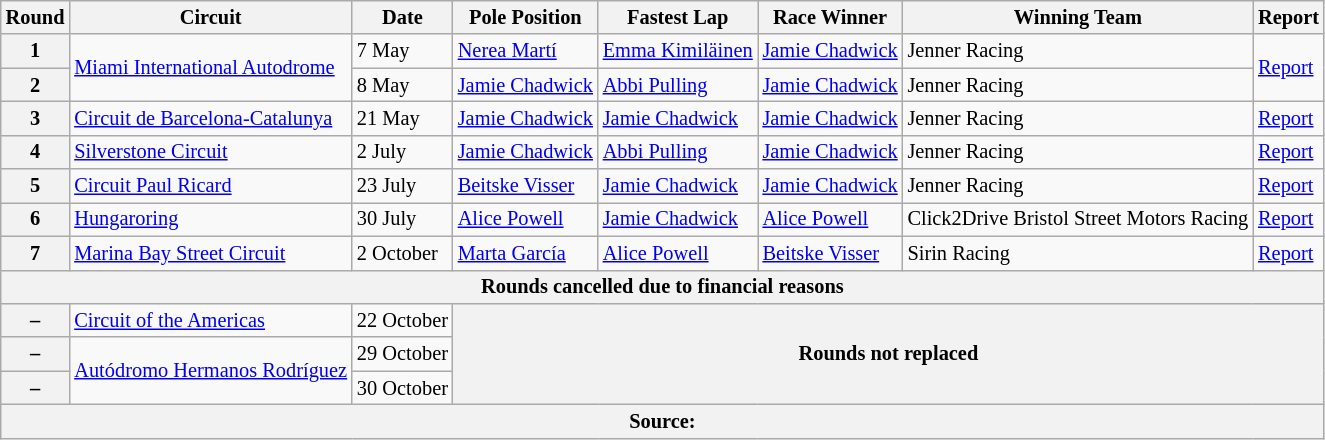<table class=wikitable style="font-size:85%;">
<tr>
<th>Round</th>
<th>Circuit</th>
<th>Date</th>
<th>Pole Position</th>
<th>Fastest Lap</th>
<th>Race Winner</th>
<th>Winning Team</th>
<th>Report</th>
</tr>
<tr>
<th>1</th>
<td rowspan=2> <a href='#'>Miami International Autodrome</a></td>
<td>7 May</td>
<td> <a href='#'>Nerea Martí</a></td>
<td nowrap> <a href='#'>Emma Kimiläinen</a></td>
<td nowrap> <a href='#'>Jamie Chadwick</a></td>
<td nowrap>Jenner Racing</td>
<td rowspan=2><a href='#'>Report</a></td>
</tr>
<tr>
<th>2</th>
<td>8 May</td>
<td> <a href='#'>Jamie Chadwick</a></td>
<td> <a href='#'>Abbi Pulling</a></td>
<td> <a href='#'>Jamie Chadwick</a></td>
<td>Jenner Racing</td>
</tr>
<tr>
<th>3</th>
<td> <a href='#'>Circuit de Barcelona-Catalunya</a></td>
<td>21 May</td>
<td nowrap> <a href='#'>Jamie Chadwick</a></td>
<td> <a href='#'>Jamie Chadwick</a></td>
<td> <a href='#'>Jamie Chadwick</a></td>
<td>Jenner Racing</td>
<td><a href='#'>Report</a></td>
</tr>
<tr>
<th>4</th>
<td> <a href='#'>Silverstone Circuit</a></td>
<td>2 July</td>
<td> <a href='#'>Jamie Chadwick</a></td>
<td> <a href='#'>Abbi Pulling</a></td>
<td> <a href='#'>Jamie Chadwick</a></td>
<td>Jenner Racing</td>
<td><a href='#'>Report</a></td>
</tr>
<tr>
<th>5</th>
<td> <a href='#'>Circuit Paul Ricard</a></td>
<td>23 July</td>
<td> <a href='#'>Beitske Visser</a></td>
<td> <a href='#'>Jamie Chadwick</a></td>
<td> <a href='#'>Jamie Chadwick</a></td>
<td>Jenner Racing</td>
<td><a href='#'>Report</a></td>
</tr>
<tr>
<th>6</th>
<td> <a href='#'>Hungaroring</a></td>
<td>30 July</td>
<td> <a href='#'>Alice Powell</a></td>
<td> <a href='#'>Jamie Chadwick</a></td>
<td> <a href='#'>Alice Powell</a></td>
<td nowrap>Click2Drive Bristol Street Motors Racing</td>
<td><a href='#'>Report</a></td>
</tr>
<tr>
<th>7</th>
<td nowrap> <a href='#'>Marina Bay Street Circuit</a></td>
<td>2 October</td>
<td> <a href='#'>Marta García</a></td>
<td> <a href='#'>Alice Powell</a></td>
<td> <a href='#'>Beitske Visser</a></td>
<td>Sirin Racing</td>
<td><a href='#'>Report</a></td>
</tr>
<tr>
<th colspan="8">Rounds cancelled due to financial reasons</th>
</tr>
<tr>
<th>–</th>
<td> <a href='#'>Circuit of the Americas</a></td>
<td>22 October</td>
<th colspan="5" rowspan="3">Rounds not replaced</th>
</tr>
<tr>
<th>–</th>
<td rowspan="2" nowrap=""> <a href='#'>Autódromo Hermanos Rodríguez</a></td>
<td>29 October</td>
</tr>
<tr>
<th>–</th>
<td>30 October</td>
</tr>
<tr>
<th colspan="8">Source:</th>
</tr>
</table>
